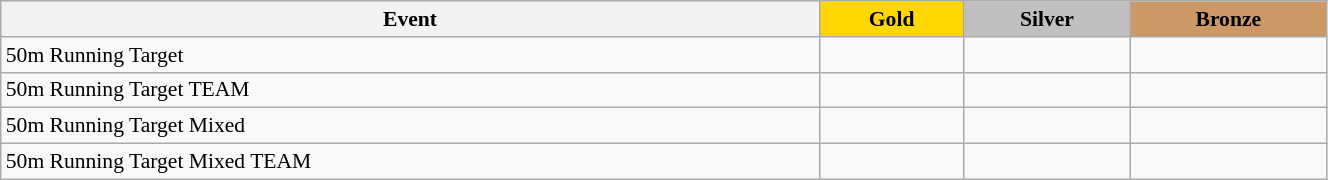<table class="wikitable" width=70% style="font-size:90%; text-align:left;">
<tr align=center>
<th>Event</th>
<td bgcolor=gold><strong>Gold</strong></td>
<td bgcolor=silver><strong>Silver</strong></td>
<td bgcolor=cc9966><strong>Bronze</strong></td>
</tr>
<tr>
<td>50m Running Target</td>
<td></td>
<td></td>
<td></td>
</tr>
<tr>
<td>50m Running Target TEAM</td>
<td></td>
<td></td>
<td></td>
</tr>
<tr>
<td>50m Running Target Mixed</td>
<td></td>
<td></td>
<td></td>
</tr>
<tr>
<td>50m Running Target Mixed TEAM</td>
<td></td>
<td></td>
<td></td>
</tr>
</table>
